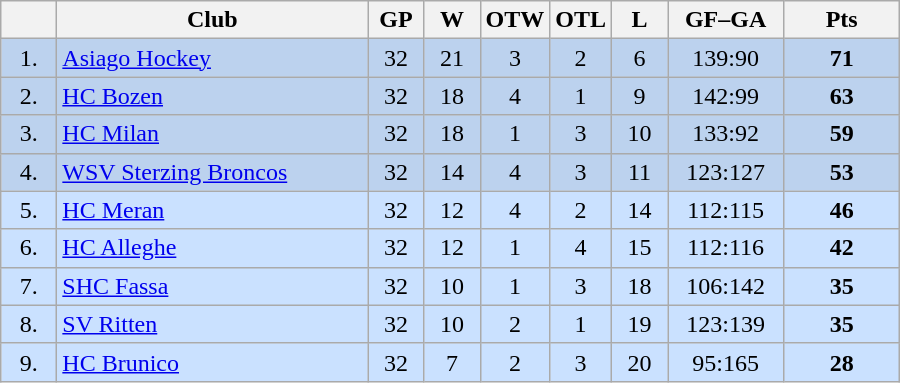<table class="wikitable">
<tr>
<th width="30"></th>
<th width="200">Club</th>
<th width="30">GP</th>
<th width="30">W</th>
<th width="30">OTW</th>
<th width="30">OTL</th>
<th width="30">L</th>
<th width="70">GF–GA</th>
<th width="70">Pts</th>
</tr>
<tr bgcolor="#BCD2EE" align="center">
<td>1.</td>
<td align="left"><a href='#'>Asiago Hockey</a></td>
<td>32</td>
<td>21</td>
<td>3</td>
<td>2</td>
<td>6</td>
<td>139:90</td>
<td><strong>71</strong></td>
</tr>
<tr bgcolor="#BCD2EE" align="center">
<td>2.</td>
<td align="left"><a href='#'>HC Bozen</a></td>
<td>32</td>
<td>18</td>
<td>4</td>
<td>1</td>
<td>9</td>
<td>142:99</td>
<td><strong>63</strong></td>
</tr>
<tr bgcolor="#BCD2EE" align="center">
<td>3.</td>
<td align="left"><a href='#'>HC Milan</a></td>
<td>32</td>
<td>18</td>
<td>1</td>
<td>3</td>
<td>10</td>
<td>133:92</td>
<td><strong>59</strong></td>
</tr>
<tr bgcolor="#BCD2EE" align="center">
<td>4.</td>
<td align="left"><a href='#'>WSV Sterzing Broncos</a></td>
<td>32</td>
<td>14</td>
<td>4</td>
<td>3</td>
<td>11</td>
<td>123:127</td>
<td><strong>53</strong></td>
</tr>
<tr bgcolor="#CAE1FF" align="center">
<td>5.</td>
<td align="left"><a href='#'>HC Meran</a></td>
<td>32</td>
<td>12</td>
<td>4</td>
<td>2</td>
<td>14</td>
<td>112:115</td>
<td><strong>46</strong></td>
</tr>
<tr bgcolor="#CAE1FF" align="center">
<td>6.</td>
<td align="left"><a href='#'>HC Alleghe</a></td>
<td>32</td>
<td>12</td>
<td>1</td>
<td>4</td>
<td>15</td>
<td>112:116</td>
<td><strong>42</strong></td>
</tr>
<tr bgcolor="#CAE1FF" align="center">
<td>7.</td>
<td align="left"><a href='#'>SHC Fassa</a></td>
<td>32</td>
<td>10</td>
<td>1</td>
<td>3</td>
<td>18</td>
<td>106:142</td>
<td><strong>35</strong></td>
</tr>
<tr bgcolor="#CAE1FF" align="center">
<td>8.</td>
<td align="left"><a href='#'>SV Ritten</a></td>
<td>32</td>
<td>10</td>
<td>2</td>
<td>1</td>
<td>19</td>
<td>123:139</td>
<td><strong>35</strong></td>
</tr>
<tr bgcolor="#CAE1FF" align="center">
<td>9.</td>
<td align="left"><a href='#'>HC Brunico</a></td>
<td>32</td>
<td>7</td>
<td>2</td>
<td>3</td>
<td>20</td>
<td>95:165</td>
<td><strong>28</strong></td>
</tr>
</table>
